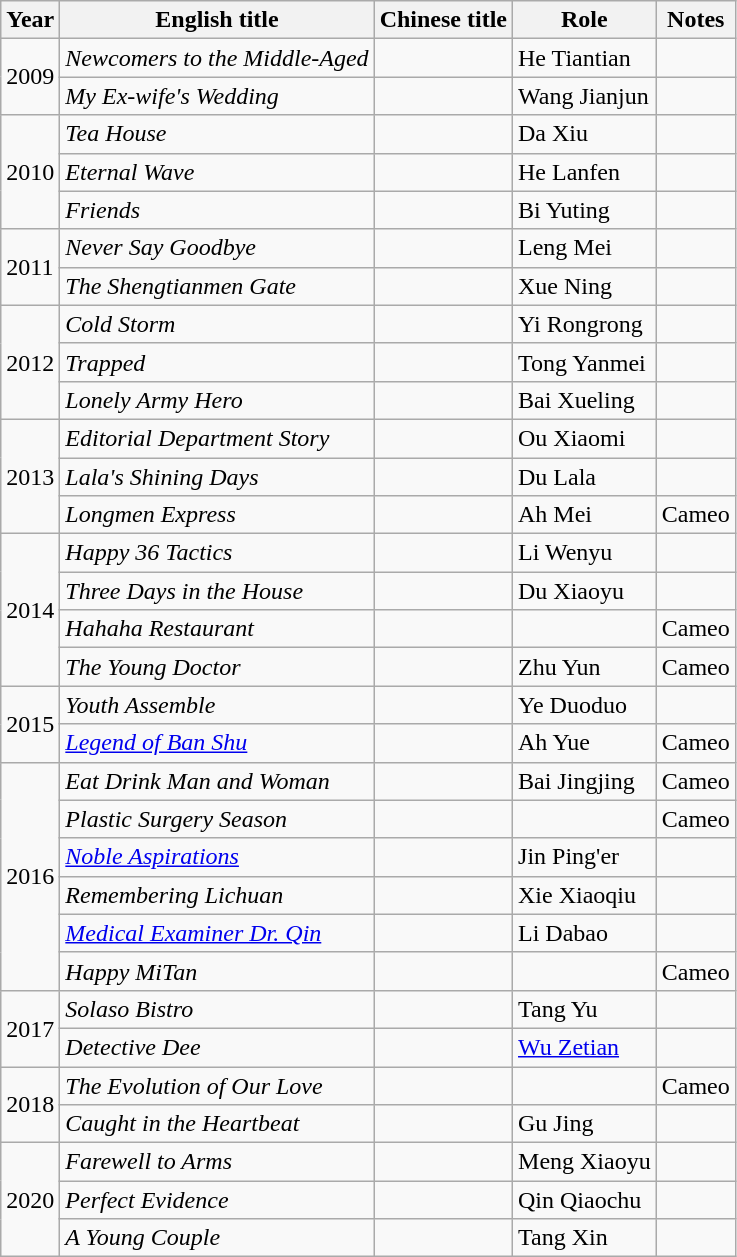<table class="wikitable">
<tr>
<th>Year</th>
<th>English title</th>
<th>Chinese title</th>
<th>Role</th>
<th>Notes</th>
</tr>
<tr>
<td rowspan=2>2009</td>
<td><em>Newcomers to the Middle-Aged</em></td>
<td></td>
<td>He Tiantian</td>
<td></td>
</tr>
<tr>
<td><em>My Ex-wife's Wedding</em></td>
<td></td>
<td>Wang Jianjun</td>
<td></td>
</tr>
<tr>
<td rowspan=3>2010</td>
<td><em>Tea House</em></td>
<td></td>
<td>Da Xiu</td>
<td></td>
</tr>
<tr>
<td><em>Eternal Wave</em></td>
<td></td>
<td>He Lanfen</td>
<td></td>
</tr>
<tr>
<td><em>Friends</em></td>
<td></td>
<td>Bi Yuting</td>
<td></td>
</tr>
<tr>
<td rowspan=2>2011</td>
<td><em>Never Say Goodbye</em></td>
<td></td>
<td>Leng Mei</td>
<td></td>
</tr>
<tr>
<td><em>The Shengtianmen Gate</em></td>
<td></td>
<td>Xue Ning</td>
<td></td>
</tr>
<tr>
<td rowspan=3>2012</td>
<td><em>Cold Storm</em></td>
<td></td>
<td>Yi Rongrong</td>
<td></td>
</tr>
<tr>
<td><em>Trapped</em></td>
<td></td>
<td>Tong Yanmei</td>
<td></td>
</tr>
<tr>
<td><em>Lonely Army Hero</em></td>
<td></td>
<td>Bai Xueling</td>
<td></td>
</tr>
<tr>
<td rowspan=3>2013</td>
<td><em>Editorial Department Story</em></td>
<td></td>
<td>Ou Xiaomi</td>
<td></td>
</tr>
<tr>
<td><em>Lala's Shining Days</em></td>
<td></td>
<td>Du Lala</td>
<td></td>
</tr>
<tr>
<td><em>Longmen Express</em></td>
<td></td>
<td>Ah Mei</td>
<td>Cameo</td>
</tr>
<tr>
<td rowspan=4>2014</td>
<td><em>Happy 36 Tactics</em></td>
<td></td>
<td>Li Wenyu</td>
<td></td>
</tr>
<tr>
<td><em>Three Days in the House</em></td>
<td></td>
<td>Du Xiaoyu</td>
<td></td>
</tr>
<tr>
<td><em>Hahaha Restaurant</em></td>
<td></td>
<td></td>
<td>Cameo</td>
</tr>
<tr>
<td><em>The Young Doctor</em></td>
<td></td>
<td>Zhu Yun</td>
<td>Cameo</td>
</tr>
<tr>
<td rowspan=2>2015</td>
<td><em>Youth Assemble</em></td>
<td></td>
<td>Ye Duoduo</td>
<td></td>
</tr>
<tr>
<td><em><a href='#'>Legend of Ban Shu</a></em></td>
<td></td>
<td>Ah Yue</td>
<td>Cameo</td>
</tr>
<tr>
<td rowspan=6>2016</td>
<td><em>Eat Drink Man and Woman</em></td>
<td></td>
<td>Bai Jingjing</td>
<td>Cameo</td>
</tr>
<tr>
<td><em>Plastic Surgery Season</em></td>
<td></td>
<td></td>
<td>Cameo</td>
</tr>
<tr>
<td><em><a href='#'>Noble Aspirations</a></em></td>
<td></td>
<td>Jin Ping'er</td>
<td></td>
</tr>
<tr>
<td><em>Remembering Lichuan</em></td>
<td></td>
<td>Xie Xiaoqiu</td>
<td></td>
</tr>
<tr>
<td><em><a href='#'>Medical Examiner Dr. Qin</a></em></td>
<td></td>
<td>Li Dabao</td>
<td></td>
</tr>
<tr>
<td><em>Happy MiTan</em></td>
<td></td>
<td></td>
<td>Cameo</td>
</tr>
<tr>
<td rowspan=2>2017</td>
<td><em>Solaso Bistro</em></td>
<td></td>
<td>Tang Yu</td>
<td></td>
</tr>
<tr>
<td><em>Detective Dee</em></td>
<td></td>
<td><a href='#'>Wu Zetian</a></td>
<td></td>
</tr>
<tr>
<td rowspan=2>2018</td>
<td><em>The Evolution of Our Love</em></td>
<td></td>
<td></td>
<td>Cameo</td>
</tr>
<tr>
<td><em>Caught in the Heartbeat</em></td>
<td></td>
<td>Gu Jing</td>
<td></td>
</tr>
<tr>
<td rowspan=3>2020</td>
<td><em>Farewell to Arms</em></td>
<td></td>
<td>Meng Xiaoyu</td>
<td></td>
</tr>
<tr>
<td><em>Perfect Evidence</em></td>
<td></td>
<td>Qin Qiaochu</td>
<td></td>
</tr>
<tr>
<td><em>A Young Couple</em></td>
<td></td>
<td>Tang Xin</td>
<td></td>
</tr>
</table>
